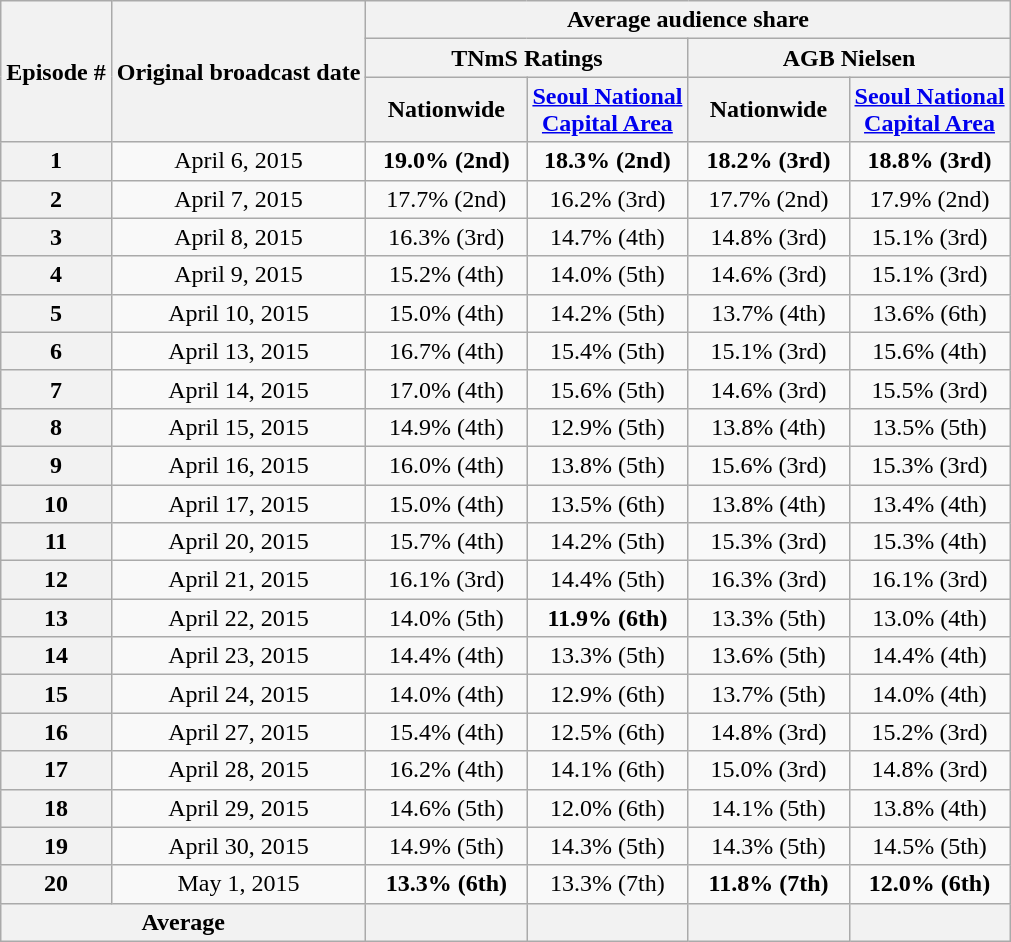<table class="wikitable" style="text-align:center">
<tr>
<th rowspan="3">Episode #</th>
<th rowspan="3">Original broadcast date</th>
<th colspan="4">Average audience share</th>
</tr>
<tr>
<th colspan="2">TNmS Ratings</th>
<th colspan="2">AGB Nielsen</th>
</tr>
<tr>
<th width=100>Nationwide</th>
<th width=100><a href='#'>Seoul National Capital Area</a></th>
<th width=100>Nationwide</th>
<th width=100><a href='#'>Seoul National Capital Area</a></th>
</tr>
<tr>
<th>1</th>
<td>April 6, 2015</td>
<td><span><strong>19.0% (2nd)</strong></span></td>
<td><span><strong>18.3% (2nd)</strong></span></td>
<td><span><strong>18.2% (3rd)</strong></span></td>
<td><span><strong>18.8% (3rd)</strong></span></td>
</tr>
<tr>
<th>2</th>
<td>April 7, 2015</td>
<td>17.7% (2nd)</td>
<td>16.2% (3rd)</td>
<td>17.7% (2nd)</td>
<td>17.9% (2nd)</td>
</tr>
<tr>
<th>3</th>
<td>April 8, 2015</td>
<td>16.3% (3rd)</td>
<td>14.7% (4th)</td>
<td>14.8% (3rd)</td>
<td>15.1% (3rd)</td>
</tr>
<tr>
<th>4</th>
<td>April 9, 2015</td>
<td>15.2% (4th)</td>
<td>14.0% (5th)</td>
<td>14.6% (3rd)</td>
<td>15.1% (3rd)</td>
</tr>
<tr>
<th>5</th>
<td>April 10, 2015</td>
<td>15.0% (4th)</td>
<td>14.2% (5th)</td>
<td>13.7% (4th)</td>
<td>13.6% (6th)</td>
</tr>
<tr>
<th>6</th>
<td>April 13, 2015</td>
<td>16.7% (4th)</td>
<td>15.4% (5th)</td>
<td>15.1% (3rd)</td>
<td>15.6% (4th)</td>
</tr>
<tr>
<th>7</th>
<td>April 14, 2015</td>
<td>17.0% (4th)</td>
<td>15.6% (5th)</td>
<td>14.6% (3rd)</td>
<td>15.5% (3rd)</td>
</tr>
<tr>
<th>8</th>
<td>April 15, 2015</td>
<td>14.9% (4th)</td>
<td>12.9% (5th)</td>
<td>13.8% (4th)</td>
<td>13.5% (5th)</td>
</tr>
<tr>
<th>9</th>
<td>April 16, 2015</td>
<td>16.0% (4th)</td>
<td>13.8% (5th)</td>
<td>15.6% (3rd)</td>
<td>15.3% (3rd)</td>
</tr>
<tr>
<th>10</th>
<td>April 17, 2015</td>
<td>15.0% (4th)</td>
<td>13.5% (6th)</td>
<td>13.8% (4th)</td>
<td>13.4% (4th)</td>
</tr>
<tr>
<th>11</th>
<td>April 20, 2015</td>
<td>15.7% (4th)</td>
<td>14.2% (5th)</td>
<td>15.3% (3rd)</td>
<td>15.3% (4th)</td>
</tr>
<tr>
<th>12</th>
<td>April 21, 2015</td>
<td>16.1% (3rd)</td>
<td>14.4% (5th)</td>
<td>16.3% (3rd)</td>
<td>16.1% (3rd)</td>
</tr>
<tr>
<th>13</th>
<td>April 22, 2015</td>
<td>14.0% (5th)</td>
<td><span><strong>11.9% (6th)</strong></span></td>
<td>13.3% (5th)</td>
<td>13.0% (4th)</td>
</tr>
<tr>
<th>14</th>
<td>April 23, 2015</td>
<td>14.4% (4th)</td>
<td>13.3% (5th)</td>
<td>13.6% (5th)</td>
<td>14.4% (4th)</td>
</tr>
<tr>
<th>15</th>
<td>April 24, 2015</td>
<td>14.0% (4th)</td>
<td>12.9% (6th)</td>
<td>13.7% (5th)</td>
<td>14.0% (4th)</td>
</tr>
<tr>
<th>16</th>
<td>April 27, 2015</td>
<td>15.4% (4th)</td>
<td>12.5% (6th)</td>
<td>14.8% (3rd)</td>
<td>15.2% (3rd)</td>
</tr>
<tr>
<th>17</th>
<td>April 28, 2015</td>
<td>16.2% (4th)</td>
<td>14.1% (6th)</td>
<td>15.0% (3rd)</td>
<td>14.8% (3rd)</td>
</tr>
<tr>
<th>18</th>
<td>April 29, 2015</td>
<td>14.6% (5th)</td>
<td>12.0% (6th)</td>
<td>14.1% (5th)</td>
<td>13.8% (4th)</td>
</tr>
<tr>
<th>19</th>
<td>April 30, 2015</td>
<td>14.9% (5th)</td>
<td>14.3% (5th)</td>
<td>14.3% (5th)</td>
<td>14.5% (5th)</td>
</tr>
<tr>
<th>20</th>
<td>May 1, 2015</td>
<td><span><strong>13.3% (6th)</strong></span></td>
<td>13.3% (7th)</td>
<td><span><strong>11.8% (7th)</strong></span></td>
<td><span><strong>12.0% (6th)</strong></span></td>
</tr>
<tr>
<th colspan="2">Average</th>
<th></th>
<th></th>
<th></th>
<th></th>
</tr>
</table>
